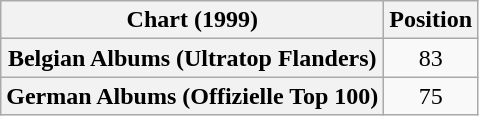<table class="wikitable sortable plainrowheaders" style="text-align:center">
<tr>
<th scope="col">Chart (1999)</th>
<th scope="col">Position</th>
</tr>
<tr>
<th scope="row">Belgian Albums (Ultratop Flanders)</th>
<td>83</td>
</tr>
<tr>
<th scope="row">German Albums (Offizielle Top 100)</th>
<td>75</td>
</tr>
</table>
